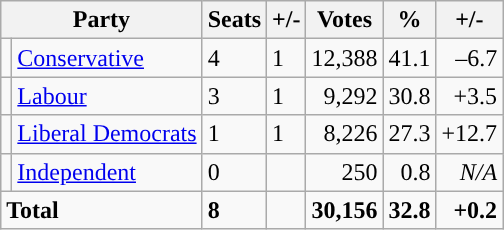<table class="wikitable sortable">
<tr>
<th colspan="2">Party</th>
<th>Seats</th>
<th>+/-</th>
<th>Votes</th>
<th>%</th>
<th>+/-</th>
</tr>
<tr>
<td style="background-color: "></td>
<td><a href='#'>Conservative</a></td>
<td>4</td>
<td> 1</td>
<td style="text-align:right;">12,388</td>
<td style="text-align:right;">41.1</td>
<td style="text-align:right;">–6.7</td>
</tr>
<tr>
<td style="background-color: "></td>
<td><a href='#'>Labour</a></td>
<td>3</td>
<td> 1</td>
<td style="text-align:right;">9,292</td>
<td style="text-align:right;">30.8</td>
<td style="text-align:right;">+3.5</td>
</tr>
<tr>
<td style="background-color: "></td>
<td><a href='#'>Liberal Democrats</a></td>
<td>1</td>
<td> 1</td>
<td style="text-align:right;">8,226</td>
<td style="text-align:right;">27.3</td>
<td style="text-align:right;">+12.7</td>
</tr>
<tr>
<td style="background-color: "></td>
<td><a href='#'>Independent</a></td>
<td>0</td>
<td></td>
<td style="text-align:right;">250</td>
<td style="text-align:right;">0.8</td>
<td style="text-align:right;"><em>N/A</em></td>
</tr>
<tr>
<td colspan="2"><strong>Total</strong></td>
<td><strong>8</strong></td>
<td></td>
<td style="text-align:right;"><strong>30,156</strong></td>
<td style="text-align:right;"><strong>32.8</strong></td>
<td style="text-align:right;"><strong>+0.2</strong></td>
</tr>
</table>
